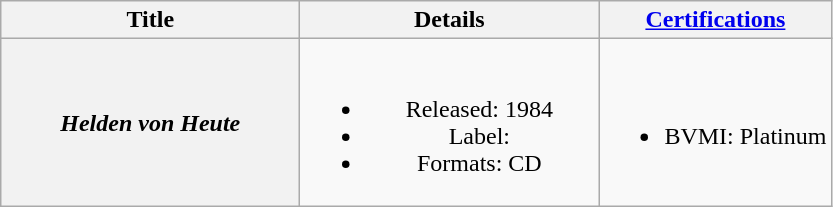<table class="wikitable plainrowheaders" style="text-align:center;">
<tr>
<th scope="col" rowspan="1" style="width:12em;">Title</th>
<th scope="col" rowspan="1" style="width:12em;">Details</th>
<th scope="col" colspan="3"><a href='#'>Certifications</a></th>
</tr>
<tr>
<th scope="row"><em>Helden von Heute</em></th>
<td><br><ul><li>Released: 1984</li><li>Label:</li><li>Formats: CD</li></ul></td>
<td><br><ul><li>BVMI: Platinum</li></ul></td>
</tr>
</table>
